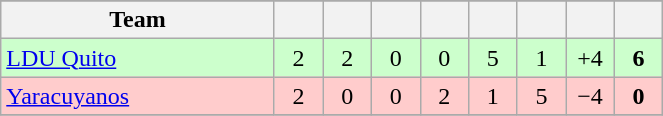<table class="wikitable" style="text-align:center;">
<tr>
</tr>
<tr>
<th width="175">Team</th>
<th width="25"></th>
<th width="25"></th>
<th width="25"></th>
<th width="25"></th>
<th width="25"></th>
<th width="25"></th>
<th width="25"></th>
<th width="25"></th>
</tr>
<tr bgcolor=CCFFCC>
<td align=left> <a href='#'>LDU Quito</a></td>
<td>2</td>
<td>2</td>
<td>0</td>
<td>0</td>
<td>5</td>
<td>1</td>
<td>+4</td>
<td><strong>6</strong></td>
</tr>
<tr bgcolor=FFCCCC>
<td align=left> <a href='#'>Yaracuyanos</a></td>
<td>2</td>
<td>0</td>
<td>0</td>
<td>2</td>
<td>1</td>
<td>5</td>
<td>−4</td>
<td><strong>0</strong></td>
</tr>
<tr>
</tr>
</table>
